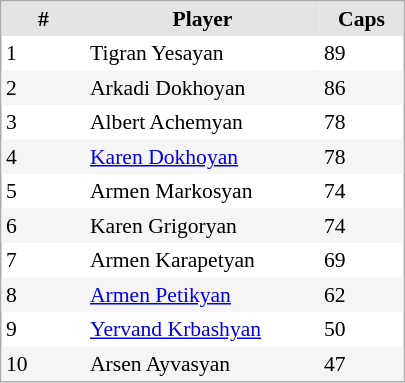<table cellspacing="0" cellpadding="3" style="border:1px solid #AAAAAA;font-size:90%">
<tr bgcolor="#E4E4E4">
<th width=50px>#</th>
<th width=150px>Player</th>
<th width=50px>Caps</th>
</tr>
<tr>
<td>1</td>
<td>Tigran Yesayan</td>
<td>89</td>
</tr>
<tr style="background:#F5F5F5;">
<td>2</td>
<td>Arkadi Dokhoyan</td>
<td>86</td>
</tr>
<tr>
<td>3</td>
<td>Albert Achemyan</td>
<td>78</td>
</tr>
<tr style="background:#F5F5F5;">
<td>4</td>
<td><a href='#'>Karen Dokhoyan</a></td>
<td>78</td>
</tr>
<tr>
<td>5</td>
<td>Armen Markosyan</td>
<td>74</td>
</tr>
<tr style="background:#F5F5F5;">
<td>6</td>
<td>Karen Grigoryan</td>
<td>74</td>
</tr>
<tr>
<td>7</td>
<td>Armen Karapetyan</td>
<td>69</td>
</tr>
<tr style="background:#F5F5F5;">
<td>8</td>
<td><a href='#'>Armen Petikyan</a></td>
<td>62</td>
</tr>
<tr>
<td>9</td>
<td><a href='#'>Yervand Krbashyan</a></td>
<td>50</td>
</tr>
<tr style="background:#F5F5F5;">
<td>10</td>
<td>Arsen Ayvasyan</td>
<td>47</td>
</tr>
</table>
